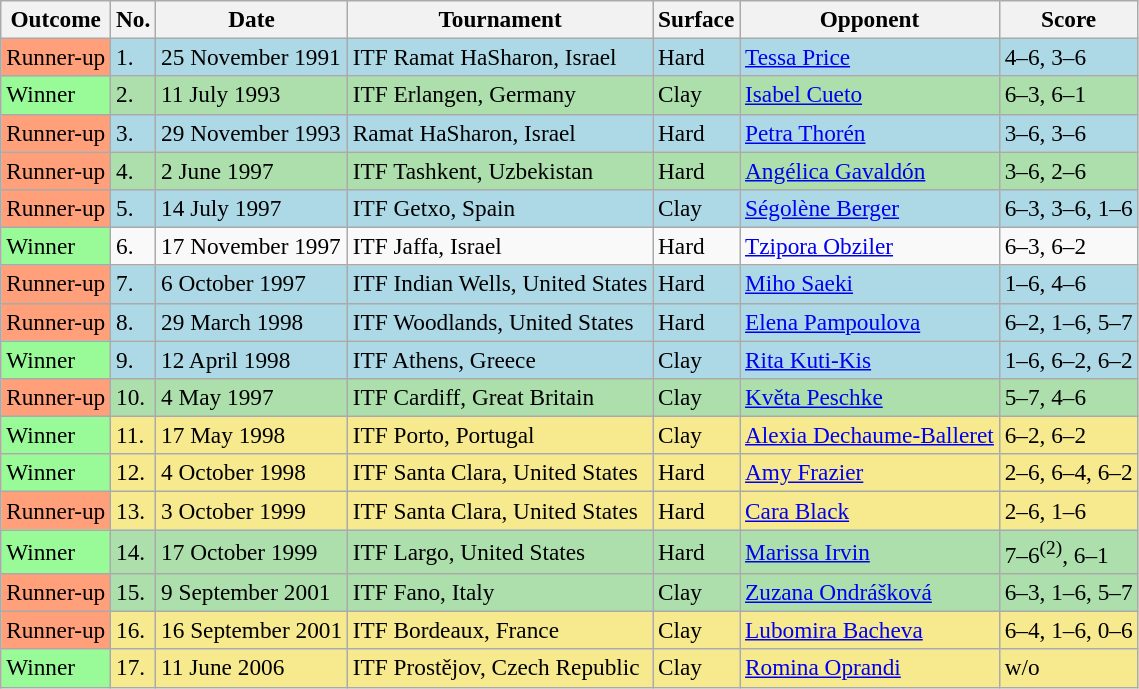<table class="sortable wikitable" style="font-size:97%">
<tr>
<th>Outcome</th>
<th>No.</th>
<th>Date</th>
<th>Tournament</th>
<th>Surface</th>
<th>Opponent</th>
<th class="unsortable">Score</th>
</tr>
<tr style="background:lightblue;">
<td style="background:#ffa07a;">Runner-up</td>
<td>1.</td>
<td>25 November 1991</td>
<td>ITF Ramat HaSharon, Israel</td>
<td>Hard</td>
<td> <a href='#'>Tessa Price</a></td>
<td>4–6, 3–6</td>
</tr>
<tr style="background:#addfad;">
<td style="background:#98fb98;">Winner</td>
<td>2.</td>
<td>11 July 1993</td>
<td>ITF Erlangen, Germany</td>
<td>Clay</td>
<td> <a href='#'>Isabel Cueto</a></td>
<td>6–3, 6–1</td>
</tr>
<tr style="background:lightblue;">
<td style="background:#ffa07a;">Runner-up</td>
<td>3.</td>
<td>29 November 1993</td>
<td>Ramat HaSharon, Israel</td>
<td>Hard</td>
<td> <a href='#'>Petra Thorén</a></td>
<td>3–6, 3–6</td>
</tr>
<tr style="background:#addfad;">
<td style="background:#ffa07a;">Runner-up</td>
<td>4.</td>
<td>2 June 1997</td>
<td>ITF Tashkent, Uzbekistan</td>
<td>Hard</td>
<td> <a href='#'>Angélica Gavaldón</a></td>
<td>3–6, 2–6</td>
</tr>
<tr style="background:lightblue;">
<td style="background:#ffa07a;">Runner-up</td>
<td>5.</td>
<td>14 July 1997</td>
<td>ITF Getxo, Spain</td>
<td>Clay</td>
<td> <a href='#'>Ségolène Berger</a></td>
<td>6–3, 3–6, 1–6</td>
</tr>
<tr>
<td style="background:#98fb98;">Winner</td>
<td>6.</td>
<td>17 November 1997</td>
<td>ITF Jaffa, Israel</td>
<td>Hard</td>
<td> <a href='#'>Tzipora Obziler</a></td>
<td>6–3, 6–2</td>
</tr>
<tr style="background:lightblue;">
<td style="background:#ffa07a;">Runner-up</td>
<td>7.</td>
<td>6 October 1997</td>
<td>ITF Indian Wells, United States</td>
<td>Hard</td>
<td> <a href='#'>Miho Saeki</a></td>
<td>1–6, 4–6</td>
</tr>
<tr bgcolor="lightblue">
<td style="background:#ffa07a;">Runner-up</td>
<td>8.</td>
<td>29 March 1998</td>
<td>ITF Woodlands, United States</td>
<td>Hard</td>
<td> <a href='#'>Elena Pampoulova</a></td>
<td>6–2, 1–6, 5–7</td>
</tr>
<tr bgcolor="lightblue">
<td style="background:#98fb98;">Winner</td>
<td>9.</td>
<td>12 April 1998</td>
<td>ITF Athens, Greece</td>
<td>Clay</td>
<td> <a href='#'>Rita Kuti-Kis</a></td>
<td>1–6, 6–2, 6–2</td>
</tr>
<tr style="background:#addfad;">
<td style="background:#ffa07a;">Runner-up</td>
<td>10.</td>
<td>4 May 1997</td>
<td>ITF Cardiff, Great Britain</td>
<td>Clay</td>
<td> <a href='#'>Květa Peschke</a></td>
<td>5–7, 4–6</td>
</tr>
<tr style="background:#f7e98e;">
<td style="background:#98fb98;">Winner</td>
<td>11.</td>
<td>17 May 1998</td>
<td>ITF Porto, Portugal</td>
<td>Clay</td>
<td> <a href='#'>Alexia Dechaume-Balleret</a></td>
<td>6–2, 6–2</td>
</tr>
<tr style="background:#f7e98e;">
<td style="background:#98fb98;">Winner</td>
<td>12.</td>
<td>4 October 1998</td>
<td>ITF Santa Clara, United States</td>
<td>Hard</td>
<td> <a href='#'>Amy Frazier</a></td>
<td>2–6, 6–4, 6–2</td>
</tr>
<tr style="background:#f7e98e;">
<td style="background:#ffa07a;">Runner-up</td>
<td>13.</td>
<td>3 October 1999</td>
<td>ITF Santa Clara, United States</td>
<td>Hard</td>
<td> <a href='#'>Cara Black</a></td>
<td>2–6, 1–6</td>
</tr>
<tr style="background:#addfad;">
<td style="background:#98fb98;">Winner</td>
<td>14.</td>
<td>17 October 1999</td>
<td>ITF Largo, United States</td>
<td>Hard</td>
<td> <a href='#'>Marissa Irvin</a></td>
<td>7–6<sup>(2)</sup>, 6–1</td>
</tr>
<tr style="background:#addfad;">
<td style="background:#ffa07a;">Runner-up</td>
<td>15.</td>
<td>9 September 2001</td>
<td>ITF Fano, Italy</td>
<td>Clay</td>
<td> <a href='#'>Zuzana Ondrášková</a></td>
<td>6–3, 1–6, 5–7</td>
</tr>
<tr bgcolor="#f7e98e">
<td style="background:#ffa07a;">Runner-up</td>
<td>16.</td>
<td>16 September 2001</td>
<td>ITF Bordeaux, France</td>
<td>Clay</td>
<td> <a href='#'>Lubomira Bacheva</a></td>
<td>6–4, 1–6, 0–6</td>
</tr>
<tr style="background:#f7e98e;">
<td style="background:#98fb98;">Winner</td>
<td>17.</td>
<td>11 June 2006</td>
<td>ITF Prostějov, Czech Republic</td>
<td>Clay</td>
<td> <a href='#'>Romina Oprandi</a></td>
<td>w/o</td>
</tr>
</table>
